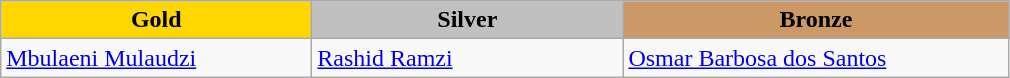<table class="wikitable" style="text-align:left">
<tr align="center">
<td width=200 bgcolor=gold><strong>Gold</strong></td>
<td width=200 bgcolor=silver><strong>Silver</strong></td>
<td width=250 bgcolor=CC9966><strong>Bronze</strong></td>
</tr>
<tr>
<td><a href='#'>Mbulaeni Mulaudzi</a><br><em></em></td>
<td><a href='#'>Rashid Ramzi</a><br><em></em></td>
<td><a href='#'>Osmar Barbosa dos Santos</a><br><em></em></td>
</tr>
</table>
